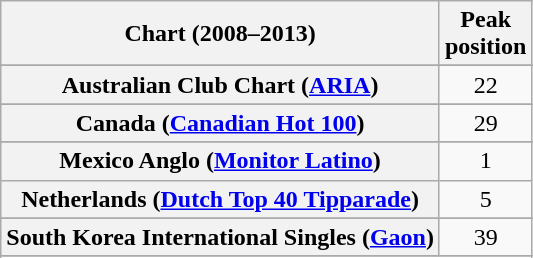<table class="wikitable sortable plainrowheaders" style="text-align:center">
<tr>
<th>Chart (2008–2013)</th>
<th>Peak<br>position</th>
</tr>
<tr>
</tr>
<tr>
<th scope="row">Australian Club Chart (<a href='#'>ARIA</a>)<br></th>
<td>22</td>
</tr>
<tr>
</tr>
<tr>
</tr>
<tr>
</tr>
<tr>
<th scope="row">Canada (<a href='#'>Canadian Hot 100</a>)</th>
<td>29</td>
</tr>
<tr>
</tr>
<tr>
</tr>
<tr>
</tr>
<tr>
<th scope="row">Mexico Anglo (<a href='#'>Monitor Latino</a>)</th>
<td>1</td>
</tr>
<tr>
<th scope="row">Netherlands (<a href='#'>Dutch Top 40 Tipparade</a>)</th>
<td>5</td>
</tr>
<tr>
</tr>
<tr>
</tr>
<tr>
<th scope="row">South Korea International Singles (<a href='#'>Gaon</a>)</th>
<td>39</td>
</tr>
<tr>
</tr>
<tr>
</tr>
<tr>
</tr>
<tr>
</tr>
<tr>
</tr>
<tr>
</tr>
</table>
